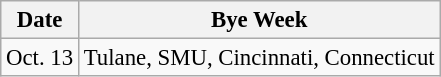<table class="wikitable" style="font-size:95%;">
<tr>
<th>Date</th>
<th>Bye Week</th>
</tr>
<tr>
<td>Oct. 13</td>
<td>Tulane, SMU, Cincinnati, Connecticut</td>
</tr>
</table>
